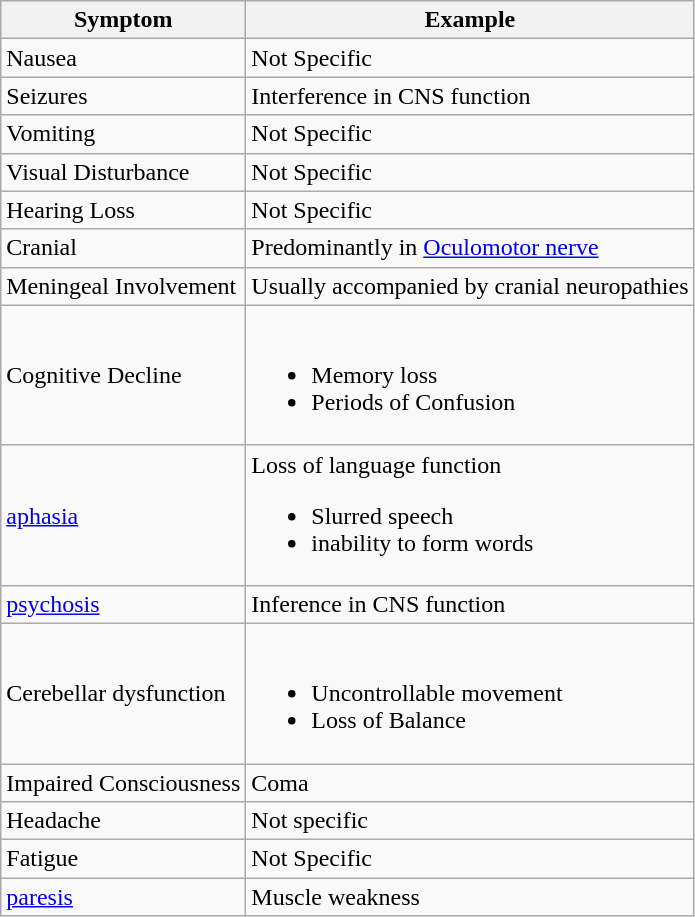<table class="wikitable">
<tr>
<th>Symptom</th>
<th>Example</th>
</tr>
<tr>
<td>Nausea</td>
<td>Not Specific</td>
</tr>
<tr>
<td>Seizures</td>
<td>Interference in CNS function</td>
</tr>
<tr>
<td>Vomiting</td>
<td>Not Specific</td>
</tr>
<tr>
<td>Visual Disturbance</td>
<td>Not Specific</td>
</tr>
<tr>
<td>Hearing Loss</td>
<td>Not Specific</td>
</tr>
<tr>
<td>Cranial </td>
<td>Predominantly in <a href='#'>Oculomotor nerve</a></td>
</tr>
<tr>
<td>Meningeal Involvement</td>
<td>Usually accompanied by cranial neuropathies</td>
</tr>
<tr>
<td>Cognitive Decline</td>
<td><br><ul><li>Memory loss</li><li>Periods of Confusion</li></ul></td>
</tr>
<tr>
<td><a href='#'>aphasia</a></td>
<td>Loss of language function<br><ul><li>Slurred speech</li><li>inability to form words</li></ul></td>
</tr>
<tr>
<td><a href='#'>psychosis</a></td>
<td>Inference in CNS function</td>
</tr>
<tr>
<td>Cerebellar dysfunction</td>
<td><br><ul><li>Uncontrollable movement</li><li>Loss of Balance</li></ul></td>
</tr>
<tr>
<td>Impaired Consciousness</td>
<td>Coma</td>
</tr>
<tr>
<td>Headache</td>
<td>Not specific</td>
</tr>
<tr>
<td>Fatigue</td>
<td>Not Specific</td>
</tr>
<tr>
<td><a href='#'>paresis</a></td>
<td>Muscle weakness</td>
</tr>
</table>
